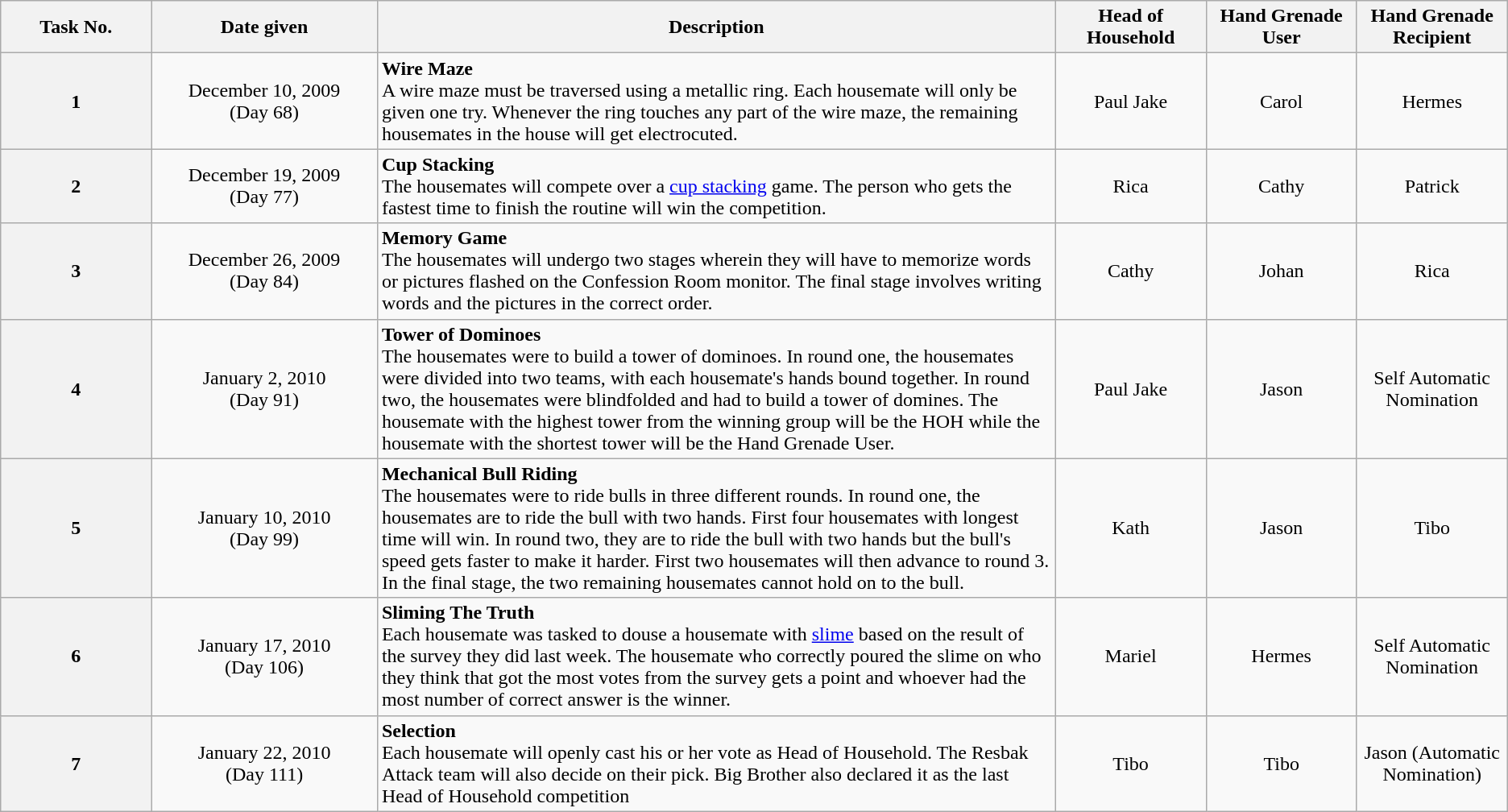<table class="wikitable">
<tr>
<th style="width: 10%;">Task No.</th>
<th style="width: 15%;">Date given</th>
<th style="width: 45%;">Description</th>
<th style="width: 10%;">Head of Household</th>
<th style="width: 10%;">Hand Grenade User</th>
<th style="width: 10%;">Hand Grenade Recipient</th>
</tr>
<tr>
<th>1</th>
<td align="center">December 10, 2009<br>(Day 68)</td>
<td><strong>Wire Maze</strong><br>A wire maze must be traversed using a metallic ring. Each housemate will only be given one try. Whenever the ring touches any part of the wire maze, the remaining housemates in the house will get electrocuted.</td>
<td align="center">Paul Jake</td>
<td align="center">Carol</td>
<td align="center">Hermes</td>
</tr>
<tr>
<th>2</th>
<td align="center">December 19, 2009<br>(Day 77)</td>
<td><strong>Cup Stacking</strong><br>The housemates will compete over a <a href='#'>cup stacking</a> game. The person who gets the fastest time to finish the routine will win the competition.</td>
<td align="center">Rica</td>
<td align="center">Cathy</td>
<td align="center">Patrick</td>
</tr>
<tr>
<th>3</th>
<td align="center">December 26, 2009<br>(Day 84)</td>
<td><strong>Memory Game</strong><br>The housemates will undergo two stages wherein they will have to memorize words or pictures flashed on the Confession Room monitor. The final stage involves writing words and the pictures in the correct order.</td>
<td align="center">Cathy</td>
<td align="center">Johan</td>
<td align="center">Rica</td>
</tr>
<tr>
<th>4</th>
<td align="center">January 2, 2010<br>(Day 91)</td>
<td><strong>Tower of Dominoes</strong><br>The housemates were to build a tower of dominoes. In round one, the housemates were divided into two teams, with each housemate's hands bound together. In round two, the housemates were blindfolded and had to build a tower of domines. The housemate with the highest tower from the winning group will be the HOH while the housemate with the shortest tower will be the Hand Grenade User.</td>
<td align="center">Paul Jake</td>
<td align="center">Jason</td>
<td align="center">Self Automatic Nomination</td>
</tr>
<tr>
<th>5</th>
<td align="center">January 10, 2010<br>(Day 99)</td>
<td><strong>Mechanical Bull Riding</strong><br>The housemates were to ride bulls in three different rounds. In round one, the housemates are to ride the bull with two hands. First four housemates with longest time will win. In round two, they are to ride the bull with two hands but the bull's speed gets faster to make it harder. First two housemates will then advance to round 3. In the final stage, the two remaining housemates cannot hold on to the bull.</td>
<td align="center">Kath</td>
<td align="center">Jason</td>
<td align="center">Tibo</td>
</tr>
<tr>
<th>6</th>
<td align="center">January 17, 2010<br>(Day 106)</td>
<td><strong>Sliming The Truth</strong><br>Each housemate was tasked to douse a housemate with <a href='#'>slime</a> based on the result of the survey they did last week. The housemate who correctly poured the slime on who they think that got the most votes from the survey gets a point and whoever had the most number of correct answer is the winner.</td>
<td align="center">Mariel</td>
<td align="center">Hermes</td>
<td align="center">Self Automatic Nomination</td>
</tr>
<tr>
<th>7</th>
<td align="center">January 22, 2010<br>(Day 111)</td>
<td><strong>Selection</strong><br>Each housemate will openly cast his or her vote as Head of Household. The Resbak Attack team will also decide on their pick. Big Brother also declared it as the last Head of Household competition</td>
<td align="center">Tibo</td>
<td align="center">Tibo</td>
<td align="center">Jason (Automatic Nomination)</td>
</tr>
</table>
